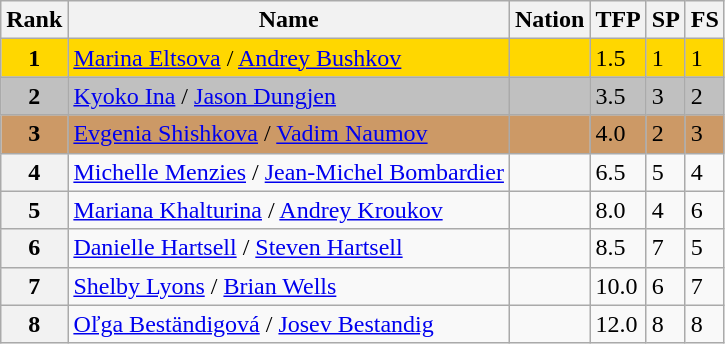<table class="wikitable">
<tr>
<th>Rank</th>
<th>Name</th>
<th>Nation</th>
<th>TFP</th>
<th>SP</th>
<th>FS</th>
</tr>
<tr bgcolor="gold">
<td align="center"><strong>1</strong></td>
<td><a href='#'>Marina Eltsova</a> / <a href='#'>Andrey Bushkov</a></td>
<td></td>
<td>1.5</td>
<td>1</td>
<td>1</td>
</tr>
<tr bgcolor="silver">
<td align="center"><strong>2</strong></td>
<td><a href='#'>Kyoko Ina</a> / <a href='#'>Jason Dungjen</a></td>
<td></td>
<td>3.5</td>
<td>3</td>
<td>2</td>
</tr>
<tr bgcolor="cc9966">
<td align="center"><strong>3</strong></td>
<td><a href='#'>Evgenia Shishkova</a> / <a href='#'>Vadim Naumov</a></td>
<td></td>
<td>4.0</td>
<td>2</td>
<td>3</td>
</tr>
<tr>
<th>4</th>
<td><a href='#'>Michelle Menzies</a> / <a href='#'>Jean-Michel Bombardier</a></td>
<td></td>
<td>6.5</td>
<td>5</td>
<td>4</td>
</tr>
<tr>
<th>5</th>
<td><a href='#'>Mariana Khalturina</a> / <a href='#'>Andrey Kroukov</a></td>
<td></td>
<td>8.0</td>
<td>4</td>
<td>6</td>
</tr>
<tr>
<th>6</th>
<td><a href='#'>Danielle Hartsell</a> / <a href='#'>Steven Hartsell</a></td>
<td></td>
<td>8.5</td>
<td>7</td>
<td>5</td>
</tr>
<tr>
<th>7</th>
<td><a href='#'>Shelby Lyons</a> / <a href='#'>Brian Wells</a></td>
<td></td>
<td>10.0</td>
<td>6</td>
<td>7</td>
</tr>
<tr>
<th>8</th>
<td><a href='#'>Oľga Beständigová</a> / <a href='#'>Josev Bestandig</a></td>
<td></td>
<td>12.0</td>
<td>8</td>
<td>8</td>
</tr>
</table>
